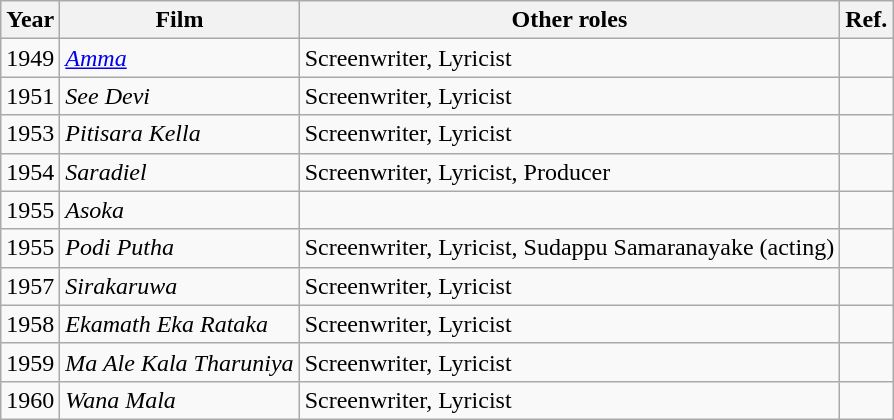<table class="wikitable">
<tr>
<th>Year</th>
<th>Film</th>
<th>Other roles</th>
<th>Ref.</th>
</tr>
<tr>
<td>1949</td>
<td><em><a href='#'>Amma</a></em></td>
<td>Screenwriter, Lyricist</td>
<td></td>
</tr>
<tr>
<td>1951</td>
<td><em>See Devi</em></td>
<td>Screenwriter, Lyricist</td>
<td></td>
</tr>
<tr>
<td>1953</td>
<td><em>Pitisara Kella</em></td>
<td>Screenwriter, Lyricist</td>
<td></td>
</tr>
<tr>
<td>1954</td>
<td><em>Saradiel</em></td>
<td>Screenwriter, Lyricist, Producer</td>
<td></td>
</tr>
<tr>
<td>1955</td>
<td><em>Asoka</em></td>
<td></td>
<td></td>
</tr>
<tr>
<td>1955</td>
<td><em>Podi Putha</em></td>
<td>Screenwriter, Lyricist, Sudappu Samaranayake (acting)</td>
<td></td>
</tr>
<tr>
<td>1957</td>
<td><em>Sirakaruwa</em></td>
<td>Screenwriter, Lyricist</td>
<td></td>
</tr>
<tr>
<td>1958</td>
<td><em>Ekamath Eka Rataka</em></td>
<td>Screenwriter, Lyricist</td>
<td></td>
</tr>
<tr>
<td>1959</td>
<td><em>Ma Ale Kala Tharuniya</em></td>
<td>Screenwriter, Lyricist</td>
<td></td>
</tr>
<tr>
<td>1960</td>
<td><em>Wana Mala</em></td>
<td>Screenwriter, Lyricist</td>
<td></td>
</tr>
</table>
